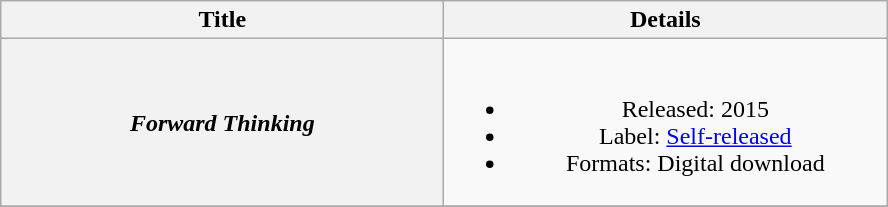<table class="wikitable plainrowheaders" style="text-align:center;">
<tr>
<th scope="col" style="width:18em;">Title</th>
<th scope="col" style="width:18em;">Details</th>
</tr>
<tr>
<th scope="row"><em>Forward Thinking</em></th>
<td><br><ul><li>Released: 2015 </li><li>Label: <a href='#'>Self-released</a></li><li>Formats: Digital download</li></ul></td>
</tr>
<tr>
</tr>
</table>
